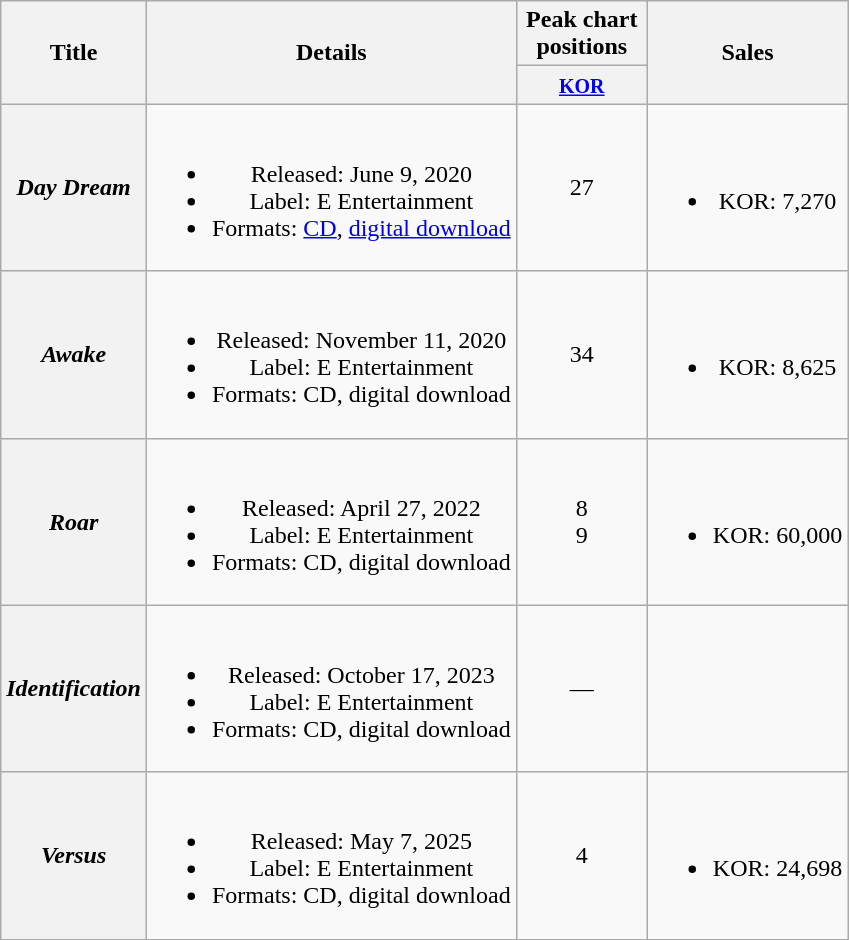<table class="wikitable plainrowheaders" style="text-align:center;">
<tr>
<th scope="col" rowspan="2">Title</th>
<th scope="col" rowspan="2">Details</th>
<th scope="col" colspan="1" style="width:5em;">Peak chart positions</th>
<th scope="col" rowspan="2">Sales</th>
</tr>
<tr>
<th><small><a href='#'>KOR</a></small><br></th>
</tr>
<tr>
<th scope="row"><em>Day Dream</em></th>
<td><br><ul><li>Released: June 9, 2020</li><li>Label: E Entertainment</li><li>Formats: <a href='#'>CD</a>, <a href='#'>digital download</a></li></ul></td>
<td>27</td>
<td><br><ul><li>KOR: 7,270</li></ul></td>
</tr>
<tr>
<th scope="row"><em>Awake</em></th>
<td><br><ul><li>Released: November 11, 2020</li><li>Label: E Entertainment</li><li>Formats: CD, digital download</li></ul></td>
<td>34</td>
<td><br><ul><li>KOR: 8,625</li></ul></td>
</tr>
<tr>
<th scope="row"><em>Roar</em></th>
<td><br><ul><li>Released: April 27, 2022</li><li>Label: E Entertainment</li><li>Formats: CD, digital download</li></ul></td>
<td>8 <br>9 </td>
<td><br><ul><li>KOR: 60,000</li></ul></td>
</tr>
<tr>
<th scope="row"><em>Identification</em></th>
<td><br><ul><li>Released: October 17, 2023</li><li>Label: E Entertainment</li><li>Formats: CD, digital download</li></ul></td>
<td>—</td>
<td></td>
</tr>
<tr>
<th scope="row"><em>Versus</em></th>
<td><br><ul><li>Released: May 7, 2025</li><li>Label: E Entertainment</li><li>Formats: CD, digital download</li></ul></td>
<td>4</td>
<td><br><ul><li>KOR: 24,698</li></ul></td>
</tr>
</table>
